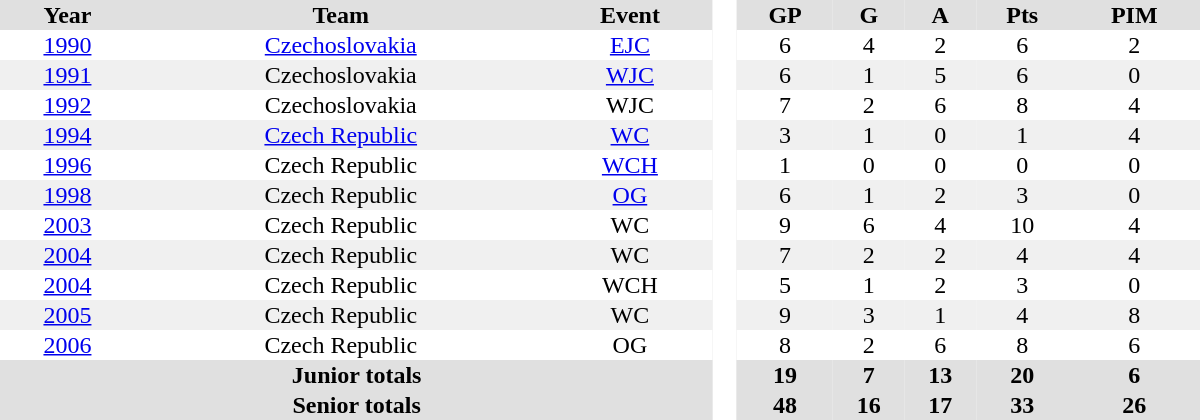<table border="0" cellpadding="1" cellspacing="0" style="text-align:center; width:50em">
<tr ALIGN="center" bgcolor="#e0e0e0">
<th>Year</th>
<th>Team</th>
<th>Event</th>
<th rowspan="99" bgcolor="#ffffff"> </th>
<th>GP</th>
<th>G</th>
<th>A</th>
<th>Pts</th>
<th>PIM</th>
</tr>
<tr>
<td><a href='#'>1990</a></td>
<td><a href='#'>Czechoslovakia</a></td>
<td><a href='#'>EJC</a></td>
<td>6</td>
<td>4</td>
<td>2</td>
<td>6</td>
<td>2</td>
</tr>
<tr bgcolor="#f0f0f0">
<td><a href='#'>1991</a></td>
<td>Czechoslovakia</td>
<td><a href='#'>WJC</a></td>
<td>6</td>
<td>1</td>
<td>5</td>
<td>6</td>
<td>0</td>
</tr>
<tr>
<td><a href='#'>1992</a></td>
<td>Czechoslovakia</td>
<td>WJC</td>
<td>7</td>
<td>2</td>
<td>6</td>
<td>8</td>
<td>4</td>
</tr>
<tr bgcolor="#f0f0f0">
<td><a href='#'>1994</a></td>
<td><a href='#'>Czech Republic</a></td>
<td><a href='#'>WC</a></td>
<td>3</td>
<td>1</td>
<td>0</td>
<td>1</td>
<td>4</td>
</tr>
<tr>
<td><a href='#'>1996</a></td>
<td>Czech Republic</td>
<td><a href='#'>WCH</a></td>
<td>1</td>
<td>0</td>
<td>0</td>
<td>0</td>
<td>0</td>
</tr>
<tr bgcolor="#f0f0f0">
<td><a href='#'>1998</a></td>
<td>Czech Republic</td>
<td><a href='#'>OG</a></td>
<td>6</td>
<td>1</td>
<td>2</td>
<td>3</td>
<td>0</td>
</tr>
<tr>
<td><a href='#'>2003</a></td>
<td>Czech Republic</td>
<td>WC</td>
<td>9</td>
<td>6</td>
<td>4</td>
<td>10</td>
<td>4</td>
</tr>
<tr bgcolor="#f0f0f0">
<td><a href='#'>2004</a></td>
<td>Czech Republic</td>
<td>WC</td>
<td>7</td>
<td>2</td>
<td>2</td>
<td>4</td>
<td>4</td>
</tr>
<tr>
<td><a href='#'>2004</a></td>
<td>Czech Republic</td>
<td>WCH</td>
<td>5</td>
<td>1</td>
<td>2</td>
<td>3</td>
<td>0</td>
</tr>
<tr bgcolor="#f0f0f0">
<td><a href='#'>2005</a></td>
<td>Czech Republic</td>
<td>WC</td>
<td>9</td>
<td>3</td>
<td>1</td>
<td>4</td>
<td>8</td>
</tr>
<tr>
<td><a href='#'>2006</a></td>
<td>Czech Republic</td>
<td>OG</td>
<td>8</td>
<td>2</td>
<td>6</td>
<td>8</td>
<td>6</td>
</tr>
<tr bgcolor="#e0e0e0">
<th colspan=3>Junior totals</th>
<th>19</th>
<th>7</th>
<th>13</th>
<th>20</th>
<th>6</th>
</tr>
<tr bgcolor="#e0e0e0">
<th colspan=3>Senior totals</th>
<th>48</th>
<th>16</th>
<th>17</th>
<th>33</th>
<th>26</th>
</tr>
</table>
